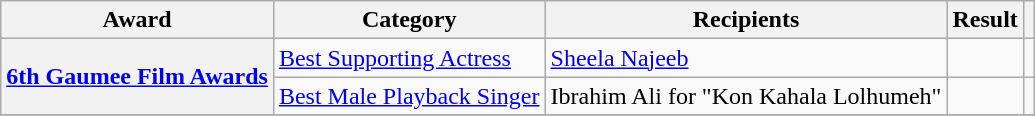<table class="wikitable plainrowheaders sortable">
<tr>
<th scope="col">Award</th>
<th scope="col">Category</th>
<th scope="col">Recipients</th>
<th scope="col">Result</th>
<th scope="col" class="unsortable"></th>
</tr>
<tr>
<th scope="row" rowspan="2"><a href='#'>6th Gaumee Film Awards</a></th>
<td><a href='#'>Best Supporting Actress</a></td>
<td><a href='#'>Sheela Najeeb</a></td>
<td></td>
<td style="text-align:center;"></td>
</tr>
<tr>
<td><a href='#'>Best Male Playback Singer</a></td>
<td>Ibrahim Ali for "Kon Kahala Lolhumeh"</td>
<td></td>
<td style="text-align:center;"></td>
</tr>
<tr>
</tr>
</table>
